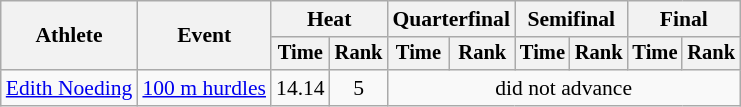<table class=wikitable style=font-size:90%;text-align:center>
<tr>
<th rowspan=2>Athlete</th>
<th rowspan=2>Event</th>
<th colspan=2>Heat</th>
<th colspan=2>Quarterfinal</th>
<th colspan=2>Semifinal</th>
<th colspan=2>Final</th>
</tr>
<tr style=font-size:95%>
<th>Time</th>
<th>Rank</th>
<th>Time</th>
<th>Rank</th>
<th>Time</th>
<th>Rank</th>
<th>Time</th>
<th>Rank</th>
</tr>
<tr>
<td align=left><a href='#'>Edith Noeding</a></td>
<td align=left><a href='#'>100 m hurdles</a></td>
<td>14.14</td>
<td>5</td>
<td colspan=6>did not advance</td>
</tr>
</table>
